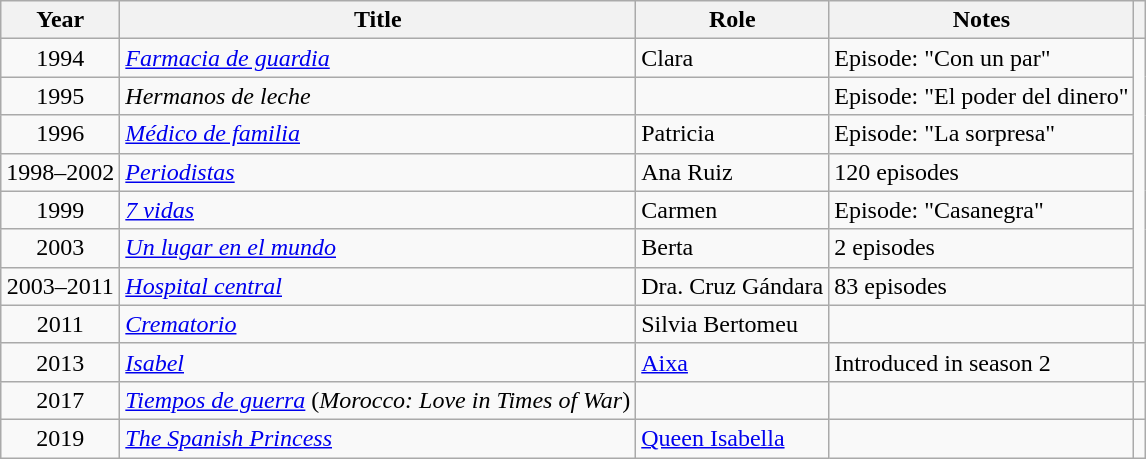<table class="wikitable sortable">
<tr>
<th>Year</th>
<th>Title</th>
<th>Role</th>
<th class="unsortable">Notes</th>
<th class="unsortable"></th>
</tr>
<tr>
<td align = "center">1994</td>
<td><em><a href='#'>Farmacia de guardia</a></em></td>
<td>Clara</td>
<td>Episode: "Con un par"</td>
</tr>
<tr>
<td align = "center">1995</td>
<td><em>Hermanos de leche</em></td>
<td></td>
<td>Episode: "El poder del dinero"</td>
</tr>
<tr>
<td align = "center">1996</td>
<td><em><a href='#'>Médico de familia</a></em></td>
<td>Patricia</td>
<td>Episode: "La sorpresa"</td>
</tr>
<tr>
<td align = "center">1998–2002</td>
<td><em><a href='#'>Periodistas</a></em></td>
<td>Ana Ruiz</td>
<td>120 episodes</td>
</tr>
<tr>
<td align = "center">1999</td>
<td><em><a href='#'>7 vidas</a></em></td>
<td>Carmen</td>
<td>Episode: "Casanegra"</td>
</tr>
<tr>
<td align = "center">2003</td>
<td><em><a href='#'>Un lugar en el mundo</a></em></td>
<td>Berta</td>
<td>2 episodes</td>
</tr>
<tr>
<td align = "center">2003–2011</td>
<td><em><a href='#'>Hospital central</a></em></td>
<td>Dra. Cruz Gándara</td>
<td>83 episodes</td>
</tr>
<tr>
<td align = "center">2011</td>
<td><em><a href='#'>Crematorio</a></em></td>
<td>Silvia Bertomeu</td>
<td></td>
<td align = "center"></td>
</tr>
<tr>
<td align = "center">2013</td>
<td><em><a href='#'>Isabel</a></em></td>
<td><a href='#'>Aixa</a></td>
<td>Introduced in season 2</td>
<td align = "center"></td>
</tr>
<tr>
<td align = "center">2017</td>
<td><em><a href='#'>Tiempos de guerra</a></em> (<em>Morocco: Love in Times of War</em>)</td>
<td></td>
<td></td>
<td align = "center"></td>
</tr>
<tr>
<td align = "center">2019</td>
<td><em><a href='#'>The Spanish Princess</a></em></td>
<td><a href='#'>Queen Isabella</a></td>
<td></td>
</tr>
</table>
